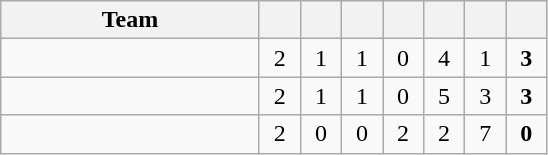<table class="wikitable" style="text-align:center;">
<tr>
<th width=165>Team</th>
<th width=20></th>
<th width=20></th>
<th width=20></th>
<th width=20></th>
<th width=20></th>
<th width=20></th>
<th width=20></th>
</tr>
<tr>
<td align="left"></td>
<td>2</td>
<td>1</td>
<td>1</td>
<td>0</td>
<td>4</td>
<td>1</td>
<td><strong>3</strong></td>
</tr>
<tr>
<td align="left"></td>
<td>2</td>
<td>1</td>
<td>1</td>
<td>0</td>
<td>5</td>
<td>3</td>
<td><strong>3</strong></td>
</tr>
<tr>
<td align="left"></td>
<td>2</td>
<td>0</td>
<td>0</td>
<td>2</td>
<td>2</td>
<td>7</td>
<td><strong>0</strong></td>
</tr>
</table>
